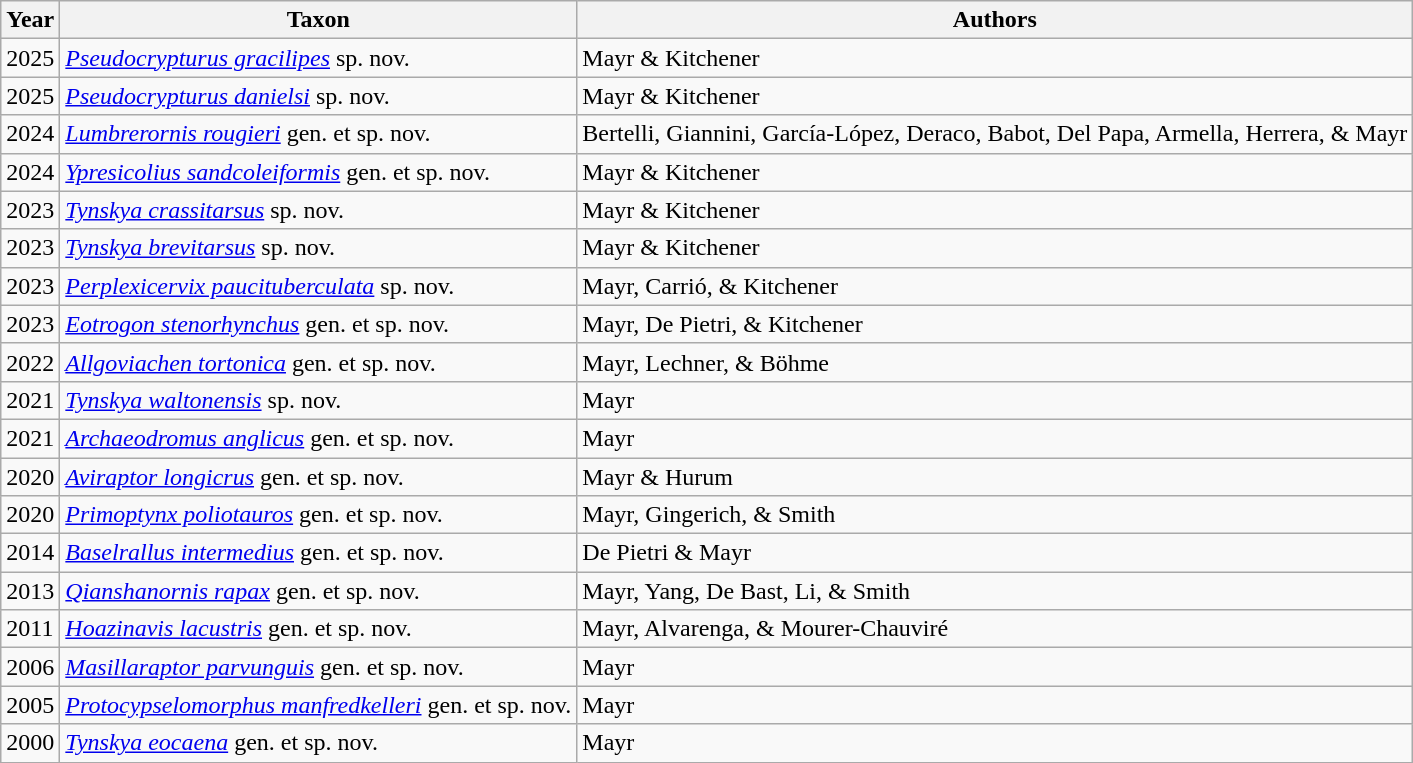<table class="wikitable sortable">
<tr>
<th>Year</th>
<th>Taxon</th>
<th>Authors</th>
</tr>
<tr>
<td>2025</td>
<td><em><a href='#'>Pseudocrypturus gracilipes</a></em> sp. nov.</td>
<td>Mayr & Kitchener</td>
</tr>
<tr>
<td>2025</td>
<td><em><a href='#'>Pseudocrypturus danielsi</a></em> sp. nov.</td>
<td>Mayr & Kitchener</td>
</tr>
<tr>
<td>2024</td>
<td><em><a href='#'>Lumbrerornis rougieri</a></em> gen. et sp. nov.</td>
<td>Bertelli, Giannini, García-López, Deraco, Babot, Del Papa, Armella, Herrera, & Mayr</td>
</tr>
<tr>
<td>2024</td>
<td><em><a href='#'>Ypresicolius sandcoleiformis</a></em> gen. et sp. nov.</td>
<td>Mayr & Kitchener</td>
</tr>
<tr>
<td>2023</td>
<td><em><a href='#'>Tynskya crassitarsus</a></em> sp. nov.</td>
<td>Mayr & Kitchener</td>
</tr>
<tr>
<td>2023</td>
<td><em><a href='#'>Tynskya brevitarsus</a></em> sp. nov.</td>
<td>Mayr & Kitchener</td>
</tr>
<tr>
<td>2023</td>
<td><em><a href='#'>Perplexicervix paucituberculata</a></em> sp. nov.</td>
<td>Mayr, Carrió, & Kitchener</td>
</tr>
<tr>
<td>2023</td>
<td><em><a href='#'>Eotrogon stenorhynchus</a></em> gen. et sp. nov.</td>
<td>Mayr, De Pietri, & Kitchener</td>
</tr>
<tr>
<td>2022</td>
<td><em><a href='#'>Allgoviachen tortonica</a></em> gen. et sp. nov.</td>
<td>Mayr, Lechner, & Böhme</td>
</tr>
<tr>
<td>2021</td>
<td><em><a href='#'>Tynskya waltonensis</a></em> sp. nov.</td>
<td>Mayr</td>
</tr>
<tr>
<td>2021</td>
<td><em><a href='#'>Archaeodromus anglicus</a></em> gen. et sp. nov.</td>
<td>Mayr</td>
</tr>
<tr>
<td>2020</td>
<td><em><a href='#'>Aviraptor longicrus</a></em> gen. et sp. nov.</td>
<td>Mayr & Hurum</td>
</tr>
<tr>
<td>2020</td>
<td><em><a href='#'>Primoptynx poliotauros</a></em> gen. et sp. nov.</td>
<td>Mayr, Gingerich, & Smith</td>
</tr>
<tr>
<td>2014</td>
<td><em><a href='#'>Baselrallus intermedius</a></em> gen. et sp. nov.</td>
<td>De Pietri & Mayr</td>
</tr>
<tr>
<td>2013</td>
<td><em><a href='#'>Qianshanornis rapax</a></em> gen. et sp. nov.</td>
<td>Mayr, Yang, De Bast, Li, & Smith</td>
</tr>
<tr>
<td>2011</td>
<td><em><a href='#'>Hoazinavis lacustris</a></em> gen. et sp. nov.</td>
<td>Mayr, Alvarenga, & Mourer-Chauviré</td>
</tr>
<tr>
<td>2006</td>
<td><em><a href='#'>Masillaraptor parvunguis</a></em> gen. et sp. nov.</td>
<td>Mayr</td>
</tr>
<tr>
<td>2005</td>
<td><em><a href='#'>Protocypselomorphus manfredkelleri</a></em> gen. et sp. nov.</td>
<td>Mayr</td>
</tr>
<tr>
<td>2000</td>
<td><em><a href='#'>Tynskya eocaena</a></em> gen. et sp. nov.</td>
<td>Mayr</td>
</tr>
</table>
